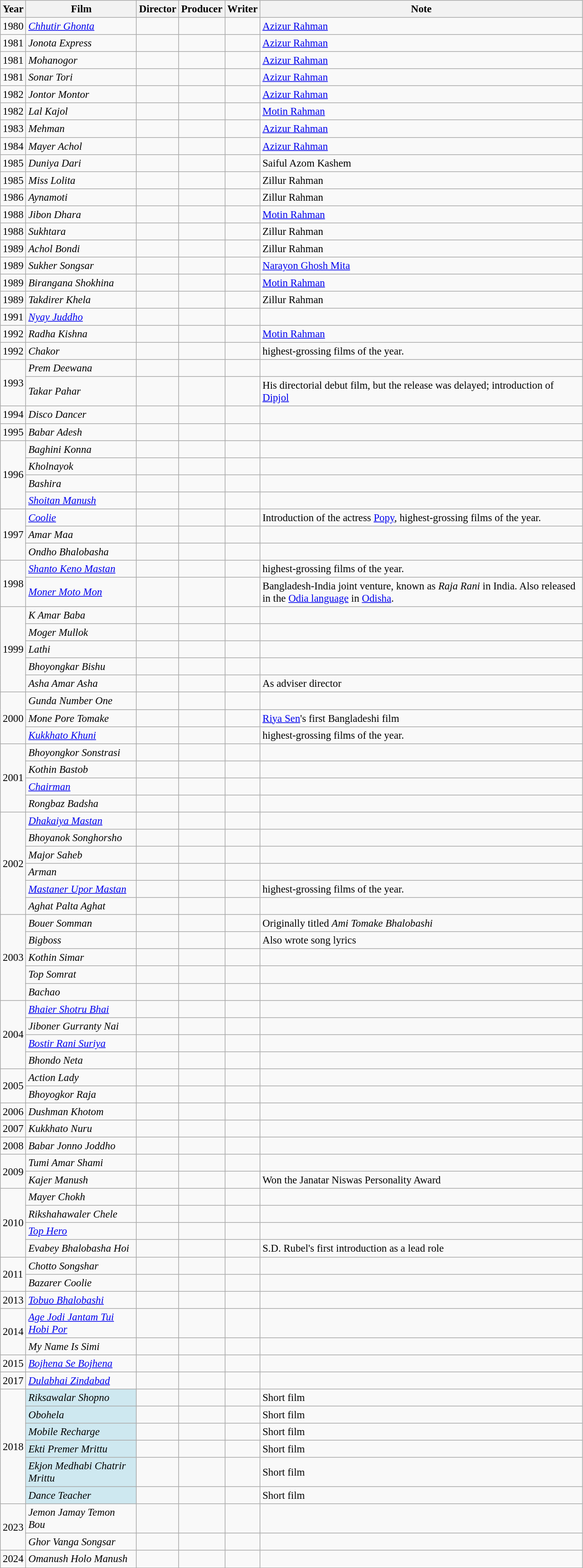<table class="wikitable sortable plainrowheaders" width="67.5%" style="font-size: 95%;">
<tr>
<th>Year</th>
<th>Film</th>
<th>Director</th>
<th>Producer</th>
<th>Writer</th>
<th>Note</th>
</tr>
<tr>
<td>1980</td>
<td><em><a href='#'>Chhutir Ghonta</a></em></td>
<td></td>
<td></td>
<td></td>
<td><a href='#'>Azizur Rahman</a></td>
</tr>
<tr>
<td>1981</td>
<td><em>Jonota Express</em></td>
<td></td>
<td></td>
<td></td>
<td><a href='#'>Azizur Rahman</a></td>
</tr>
<tr>
<td>1981</td>
<td><em>Mohanogor</em></td>
<td></td>
<td></td>
<td></td>
<td><a href='#'>Azizur Rahman</a></td>
</tr>
<tr>
<td>1981</td>
<td><em>Sonar Tori</em></td>
<td></td>
<td></td>
<td></td>
<td><a href='#'>Azizur Rahman</a></td>
</tr>
<tr>
<td>1982</td>
<td><em>Jontor Montor</em></td>
<td></td>
<td></td>
<td></td>
<td><a href='#'>Azizur Rahman</a></td>
</tr>
<tr>
<td>1982</td>
<td><em>Lal Kajol</em></td>
<td></td>
<td></td>
<td></td>
<td><a href='#'>Motin Rahman</a></td>
</tr>
<tr>
<td>1983</td>
<td><em>Mehman</em></td>
<td></td>
<td></td>
<td></td>
<td><a href='#'>Azizur Rahman</a></td>
</tr>
<tr>
<td>1984</td>
<td><em>Mayer Achol</em></td>
<td></td>
<td></td>
<td></td>
<td><a href='#'>Azizur Rahman</a></td>
</tr>
<tr>
<td>1985</td>
<td><em>Duniya Dari</em></td>
<td></td>
<td></td>
<td></td>
<td>Saiful Azom Kashem</td>
</tr>
<tr>
<td>1985</td>
<td><em>Miss Lolita</em></td>
<td></td>
<td></td>
<td></td>
<td>Zillur Rahman</td>
</tr>
<tr>
<td>1986</td>
<td><em>Aynamoti</em></td>
<td></td>
<td></td>
<td></td>
<td>Zillur Rahman</td>
</tr>
<tr>
<td>1988</td>
<td><em>Jibon Dhara</em></td>
<td></td>
<td></td>
<td></td>
<td><a href='#'>Motin Rahman</a></td>
</tr>
<tr>
<td>1988</td>
<td><em>Sukhtara</em></td>
<td></td>
<td></td>
<td></td>
<td>Zillur Rahman</td>
</tr>
<tr>
<td>1989</td>
<td><em>Achol Bondi</em></td>
<td></td>
<td></td>
<td></td>
<td>Zillur Rahman</td>
</tr>
<tr>
<td>1989</td>
<td><em>Sukher Songsar</em></td>
<td></td>
<td></td>
<td></td>
<td><a href='#'>Narayon Ghosh Mita</a></td>
</tr>
<tr>
<td>1989</td>
<td><em>Birangana Shokhina</em></td>
<td></td>
<td></td>
<td></td>
<td><a href='#'>Motin Rahman</a></td>
</tr>
<tr>
<td>1989</td>
<td><em>Takdirer Khela</em></td>
<td></td>
<td></td>
<td></td>
<td>Zillur Rahman</td>
</tr>
<tr>
<td>1991</td>
<td><em><a href='#'>Nyay Juddho</a></em></td>
<td></td>
<td></td>
<td></td>
<td></td>
</tr>
<tr>
<td>1992</td>
<td><em>Radha Kishna</em></td>
<td></td>
<td></td>
<td></td>
<td><a href='#'>Motin Rahman</a></td>
</tr>
<tr>
<td>1992</td>
<td><em>Chakor</em></td>
<td></td>
<td></td>
<td></td>
<td>highest-grossing films of the year.</td>
</tr>
<tr>
<td rowspan="2">1993</td>
<td><em>Prem Deewana</em></td>
<td></td>
<td></td>
<td></td>
<td></td>
</tr>
<tr>
<td><em>Takar Pahar</em></td>
<td></td>
<td></td>
<td></td>
<td>His directorial debut film, but the release was delayed; introduction of <a href='#'>Dipjol</a></td>
</tr>
<tr>
<td>1994</td>
<td><em>Disco Dancer</em></td>
<td></td>
<td></td>
<td></td>
<td></td>
</tr>
<tr>
<td>1995</td>
<td><em>Babar Adesh</em></td>
<td></td>
<td></td>
<td></td>
<td></td>
</tr>
<tr>
<td rowspan="4">1996</td>
<td><em>Baghini Konna</em></td>
<td></td>
<td></td>
<td></td>
<td></td>
</tr>
<tr>
<td><em>Kholnayok</em></td>
<td></td>
<td></td>
<td></td>
<td></td>
</tr>
<tr>
<td><em>Bashira</em></td>
<td></td>
<td></td>
<td></td>
<td></td>
</tr>
<tr>
<td><em><a href='#'>Shoitan Manush</a></em></td>
<td></td>
<td></td>
<td></td>
<td></td>
</tr>
<tr>
<td rowspan="3">1997</td>
<td><a href='#'><em>Coolie</em></a></td>
<td></td>
<td></td>
<td></td>
<td>Introduction of the actress <a href='#'>Popy</a>, highest-grossing films of the year.</td>
</tr>
<tr>
<td><em>Amar Maa</em></td>
<td></td>
<td></td>
<td></td>
<td></td>
</tr>
<tr>
<td><em>Ondho Bhalobasha</em></td>
<td></td>
<td></td>
<td></td>
<td></td>
</tr>
<tr>
<td rowspan="2">1998</td>
<td><em><a href='#'>Shanto Keno Mastan</a></em></td>
<td></td>
<td></td>
<td></td>
<td>highest-grossing films of the year.</td>
</tr>
<tr>
<td><em><a href='#'>Moner Moto Mon</a></em></td>
<td></td>
<td></td>
<td></td>
<td>Bangladesh-India joint venture, known as <em>Raja Rani</em> in India. Also released in the <a href='#'>Odia language</a> in <a href='#'>Odisha</a>.</td>
</tr>
<tr>
<td rowspan="5">1999</td>
<td><em>K Amar Baba</em></td>
<td></td>
<td></td>
<td></td>
<td></td>
</tr>
<tr>
<td><em>Moger Mullok</em></td>
<td></td>
<td></td>
<td></td>
<td></td>
</tr>
<tr>
<td><em>Lathi</em></td>
<td></td>
<td></td>
<td></td>
<td></td>
</tr>
<tr>
<td><em>Bhoyongkar Bishu</em></td>
<td></td>
<td></td>
<td></td>
<td></td>
</tr>
<tr>
<td><em>Asha Amar Asha</em></td>
<td></td>
<td></td>
<td></td>
<td>As adviser director</td>
</tr>
<tr>
<td rowspan="3">2000</td>
<td><em>Gunda Number One</em></td>
<td></td>
<td></td>
<td></td>
<td></td>
</tr>
<tr>
<td><em>Mone Pore Tomake</em></td>
<td></td>
<td></td>
<td></td>
<td><a href='#'>Riya Sen</a>'s first Bangladeshi film</td>
</tr>
<tr>
<td><em><a href='#'>Kukkhato Khuni</a></em></td>
<td></td>
<td></td>
<td></td>
<td>highest-grossing films of the year.</td>
</tr>
<tr>
<td rowspan="4">2001</td>
<td><em>Bhoyongkor Sonstrasi</em></td>
<td></td>
<td></td>
<td></td>
<td></td>
</tr>
<tr>
<td><em>Kothin Bastob</em></td>
<td></td>
<td></td>
<td></td>
<td></td>
</tr>
<tr>
<td><a href='#'><em>Chairman</em></a></td>
<td></td>
<td></td>
<td></td>
<td></td>
</tr>
<tr>
<td><em>Rongbaz Badsha</em></td>
<td></td>
<td></td>
<td></td>
<td></td>
</tr>
<tr>
<td rowspan="6">2002</td>
<td><em><a href='#'>Dhakaiya Mastan</a></em></td>
<td></td>
<td></td>
<td></td>
<td></td>
</tr>
<tr>
<td><em>Bhoyanok Songhorsho</em></td>
<td></td>
<td></td>
<td></td>
<td></td>
</tr>
<tr>
<td><em>Major Saheb</em></td>
<td></td>
<td></td>
<td></td>
<td></td>
</tr>
<tr>
<td><em>Arman</em></td>
<td></td>
<td></td>
<td></td>
<td></td>
</tr>
<tr>
<td><em><a href='#'>Mastaner Upor Mastan</a></em></td>
<td></td>
<td></td>
<td></td>
<td>highest-grossing films of the year.</td>
</tr>
<tr>
<td><em>Aghat Palta Aghat</em></td>
<td></td>
<td></td>
<td></td>
<td></td>
</tr>
<tr>
<td rowspan="5">2003</td>
<td><em>Bouer Somman</em></td>
<td></td>
<td></td>
<td></td>
<td>Originally titled <em>Ami Tomake Bhalobashi</em></td>
</tr>
<tr>
<td><em>Bigboss</em></td>
<td></td>
<td></td>
<td></td>
<td>Also wrote song lyrics</td>
</tr>
<tr>
<td><em>Kothin Simar</em></td>
<td></td>
<td></td>
<td></td>
<td></td>
</tr>
<tr>
<td><em>Top Somrat</em></td>
<td></td>
<td></td>
<td></td>
<td></td>
</tr>
<tr>
<td><em>Bachao</em></td>
<td></td>
<td></td>
<td></td>
<td></td>
</tr>
<tr>
<td rowspan="4">2004</td>
<td><a href='#'><em>Bhaier Shotru Bhai</em></a></td>
<td></td>
<td></td>
<td></td>
<td></td>
</tr>
<tr>
<td><em>Jiboner Gurranty Nai</em></td>
<td></td>
<td></td>
<td></td>
<td></td>
</tr>
<tr>
<td><em><a href='#'>Bostir Rani Suriya</a></em></td>
<td></td>
<td></td>
<td></td>
<td></td>
</tr>
<tr>
<td><em>Bhondo Neta</em></td>
<td></td>
<td></td>
<td></td>
<td></td>
</tr>
<tr>
<td rowspan="2">2005</td>
<td><em>Action Lady</em></td>
<td></td>
<td></td>
<td></td>
<td></td>
</tr>
<tr>
<td><em>Bhoyogkor Raja</em></td>
<td></td>
<td></td>
<td></td>
<td></td>
</tr>
<tr>
<td>2006</td>
<td><em>Dushman Khotom</em></td>
<td></td>
<td></td>
<td></td>
<td></td>
</tr>
<tr>
<td>2007</td>
<td><em>Kukkhato Nuru</em></td>
<td></td>
<td></td>
<td></td>
<td></td>
</tr>
<tr>
<td>2008</td>
<td><em>Babar Jonno Joddho</em></td>
<td></td>
<td></td>
<td></td>
<td></td>
</tr>
<tr>
<td rowspan="2">2009</td>
<td><em>Tumi Amar Shami</em></td>
<td></td>
<td></td>
<td></td>
<td></td>
</tr>
<tr>
<td><em>Kajer Manush</em></td>
<td></td>
<td></td>
<td></td>
<td>Won the Janatar Niswas Personality Award</td>
</tr>
<tr>
<td rowspan="4">2010</td>
<td><em>Mayer Chokh</em></td>
<td></td>
<td></td>
<td></td>
<td></td>
</tr>
<tr>
<td><em>Rikshahawaler Chele</em></td>
<td></td>
<td></td>
<td></td>
<td></td>
</tr>
<tr>
<td><a href='#'><em>Top Hero</em></a></td>
<td></td>
<td></td>
<td></td>
<td></td>
</tr>
<tr>
<td><em>Evabey Bhalobasha Hoi</em></td>
<td></td>
<td></td>
<td></td>
<td>S.D. Rubel's first introduction as a lead role</td>
</tr>
<tr>
<td rowspan="2">2011</td>
<td><em>Chotto Songshar</em></td>
<td></td>
<td></td>
<td></td>
<td></td>
</tr>
<tr>
<td><em>Bazarer Coolie</em></td>
<td></td>
<td></td>
<td></td>
<td></td>
</tr>
<tr>
<td>2013</td>
<td><em><a href='#'>Tobuo Bhalobashi</a></em></td>
<td></td>
<td></td>
<td></td>
<td></td>
</tr>
<tr>
<td rowspan="2">2014</td>
<td><em><a href='#'>Age Jodi Jantam Tui Hobi Por</a></em></td>
<td></td>
<td></td>
<td></td>
<td></td>
</tr>
<tr>
<td><em>My Name Is Simi</em></td>
<td></td>
<td></td>
<td></td>
<td></td>
</tr>
<tr>
<td>2015</td>
<td><a href='#'><em>Bojhena Se Bojhena</em></a></td>
<td></td>
<td></td>
<td></td>
<td></td>
</tr>
<tr>
<td>2017</td>
<td><a href='#'><em>Dulabhai Zindabad</em></a></td>
<td></td>
<td></td>
<td></td>
<td></td>
</tr>
<tr>
<td rowspan="6">2018</td>
<td style="background-color:#CEE8F0;"><em>Riksawalar Shopno</em></td>
<td></td>
<td></td>
<td></td>
<td>Short film</td>
</tr>
<tr>
<td style="background-color:#CEE8F0;"><em>Obohela</em></td>
<td></td>
<td></td>
<td></td>
<td>Short film</td>
</tr>
<tr>
<td style="background-color:#CEE8F0;"><em>Mobile Recharge</em></td>
<td></td>
<td></td>
<td></td>
<td>Short film</td>
</tr>
<tr>
<td style="background-color:#CEE8F0;"><em>Ekti Premer Mrittu</em></td>
<td></td>
<td></td>
<td></td>
<td>Short film</td>
</tr>
<tr>
<td style="background-color:#CEE8F0;"><em>Ekjon Medhabi Chatrir Mrittu</em></td>
<td></td>
<td></td>
<td></td>
<td>Short film</td>
</tr>
<tr>
<td style="background-color:#CEE8F0;"><em>Dance Teacher</em></td>
<td></td>
<td></td>
<td></td>
<td>Short film</td>
</tr>
<tr>
<td rowspan="2">2023</td>
<td><em>Jemon Jamay Temon Bou</em></td>
<td></td>
<td></td>
<td></td>
<td></td>
</tr>
<tr>
<td><em>Ghor Vanga Songsar</em></td>
<td></td>
<td></td>
<td></td>
<td></td>
</tr>
<tr>
<td>2024</td>
<td><em>Omanush Holo Manush</em></td>
<td></td>
<td></td>
<td></td>
<td></td>
</tr>
</table>
